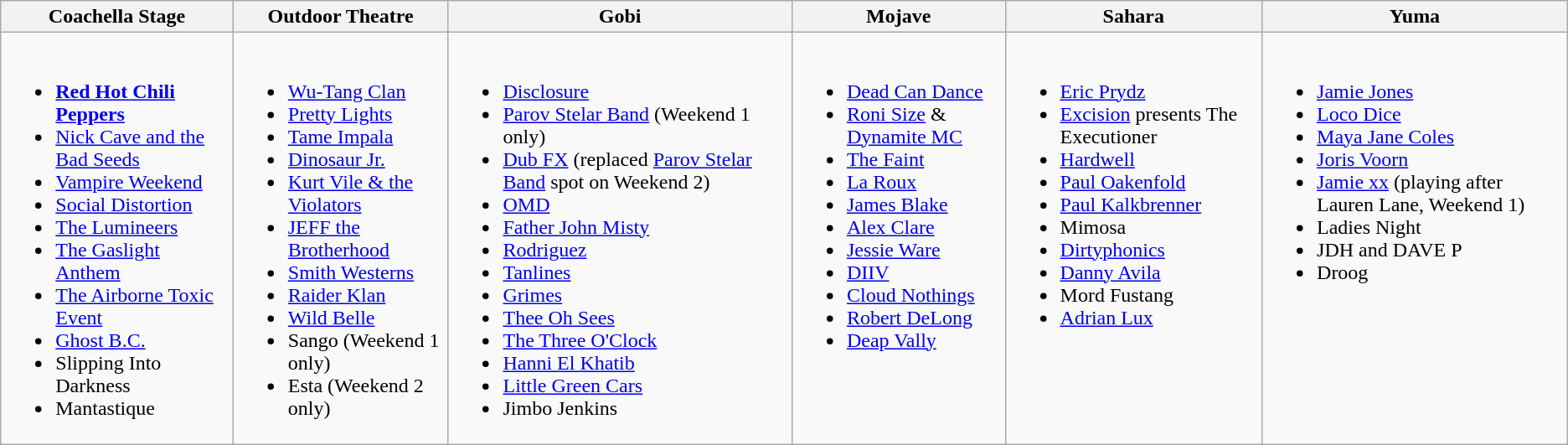<table class="wikitable">
<tr>
<th>Coachella Stage</th>
<th>Outdoor Theatre</th>
<th>Gobi</th>
<th>Mojave</th>
<th>Sahara</th>
<th>Yuma</th>
</tr>
<tr valign="top">
<td><br><ul><li><strong><a href='#'>Red Hot Chili Peppers</a></strong></li><li><a href='#'>Nick Cave and the Bad Seeds</a></li><li><a href='#'>Vampire Weekend</a></li><li><a href='#'>Social Distortion</a></li><li><a href='#'>The Lumineers</a></li><li><a href='#'>The Gaslight Anthem</a></li><li><a href='#'>The Airborne Toxic Event</a></li><li><a href='#'>Ghost B.C.</a></li><li>Slipping Into Darkness</li><li>Mantastique</li></ul></td>
<td><br><ul><li><a href='#'>Wu-Tang Clan</a></li><li><a href='#'>Pretty Lights</a></li><li><a href='#'>Tame Impala</a></li><li><a href='#'>Dinosaur Jr.</a></li><li><a href='#'>Kurt Vile & the Violators</a></li><li><a href='#'>JEFF the Brotherhood</a></li><li><a href='#'>Smith Westerns</a></li><li><a href='#'>Raider Klan</a></li><li><a href='#'>Wild Belle</a></li><li>Sango (Weekend 1 only)</li><li>Esta (Weekend 2 only)</li></ul></td>
<td><br><ul><li><a href='#'>Disclosure</a></li><li><a href='#'>Parov Stelar Band</a> (Weekend 1 only)</li><li><a href='#'>Dub FX</a> (replaced <a href='#'>Parov Stelar Band</a> spot on Weekend 2)</li><li><a href='#'>OMD</a></li><li><a href='#'>Father John Misty</a></li><li><a href='#'>Rodriguez</a></li><li><a href='#'>Tanlines</a></li><li><a href='#'>Grimes</a></li><li><a href='#'>Thee Oh Sees</a></li><li><a href='#'>The Three O'Clock</a></li><li><a href='#'>Hanni El Khatib</a></li><li><a href='#'>Little Green Cars</a></li><li>Jimbo Jenkins</li></ul></td>
<td><br><ul><li><a href='#'>Dead Can Dance</a></li><li><a href='#'>Roni Size</a> & <a href='#'>Dynamite MC</a></li><li><a href='#'>The Faint</a></li><li><a href='#'>La Roux</a></li><li><a href='#'>James Blake</a></li><li><a href='#'>Alex Clare</a></li><li><a href='#'>Jessie Ware</a></li><li><a href='#'>DIIV</a></li><li><a href='#'>Cloud Nothings</a></li><li><a href='#'>Robert DeLong</a></li><li><a href='#'>Deap Vally</a></li></ul></td>
<td><br><ul><li><a href='#'>Eric Prydz</a></li><li><a href='#'>Excision</a> presents The Executioner</li><li><a href='#'>Hardwell</a></li><li><a href='#'>Paul Oakenfold</a></li><li><a href='#'>Paul Kalkbrenner</a></li><li>Mimosa</li><li><a href='#'>Dirtyphonics</a></li><li><a href='#'>Danny Avila</a></li><li>Mord Fustang</li><li><a href='#'>Adrian Lux</a></li></ul></td>
<td><br><ul><li><a href='#'>Jamie Jones</a></li><li><a href='#'>Loco Dice</a></li><li><a href='#'>Maya Jane Coles</a></li><li><a href='#'>Joris Voorn</a></li><li><a href='#'>Jamie xx</a> (playing after Lauren Lane, Weekend 1)</li><li>Ladies Night</li><li>JDH and DAVE P</li><li>Droog</li></ul></td>
</tr>
</table>
